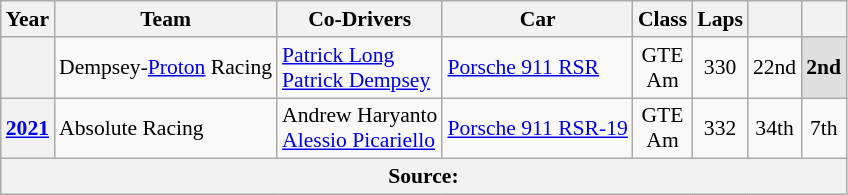<table class="wikitable" style="text-align:center; font-size:90%">
<tr>
<th>Year</th>
<th>Team</th>
<th>Co-Drivers</th>
<th>Car</th>
<th>Class</th>
<th>Laps</th>
<th></th>
<th></th>
</tr>
<tr>
<th></th>
<td align="left"> Dempsey-<a href='#'>Proton</a> Racing</td>
<td align="left"> <a href='#'>Patrick Long</a><br> <a href='#'>Patrick Dempsey</a></td>
<td align="left"><a href='#'>Porsche 911 RSR</a></td>
<td>GTE<br>Am</td>
<td>330</td>
<td>22nd</td>
<td style="background:#DFDFDF;"><strong>2nd</strong></td>
</tr>
<tr>
<th><a href='#'>2021</a></th>
<td align="left"> Absolute Racing</td>
<td align="left"> Andrew Haryanto<br> <a href='#'>Alessio Picariello</a></td>
<td align="left"><a href='#'>Porsche 911 RSR-19</a></td>
<td>GTE<br>Am</td>
<td>332</td>
<td>34th</td>
<td>7th</td>
</tr>
<tr>
<th colspan="8">Source:</th>
</tr>
</table>
